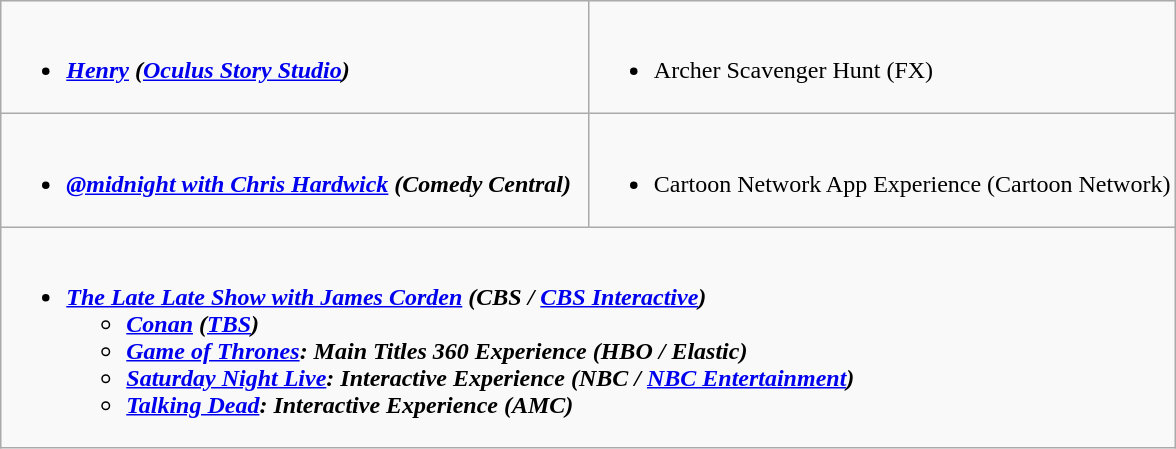<table class="wikitable">
<tr>
<td style="vertical-align:top;" width="50%"><br><ul><li><strong><em><a href='#'>Henry</a><em> (<a href='#'>Oculus Story Studio</a>)<strong></li></ul></td>
<td style="vertical-align:top;" width="50%"><br><ul><li></em></strong>Archer Scavenger Hunt</em> (FX)</strong></li></ul></td>
</tr>
<tr>
<td style="vertical-align:top;" width="50%"><br><ul><li><strong><em><a href='#'>@midnight with Chris Hardwick</a><em> (Comedy Central)<strong></li></ul></td>
<td style="vertical-align:top;" width="50%"><br><ul><li></em></strong>Cartoon Network App Experience</em> (Cartoon Network)</strong></li></ul></td>
</tr>
<tr>
<td style="vertical-align:top;" width="50%" colspan="2"><br><ul><li><strong><em><a href='#'>The Late Late Show with James Corden</a><em> (CBS / <a href='#'>CBS Interactive</a>)<strong><ul><li></em><a href='#'>Conan</a><em> (<a href='#'>TBS</a>)</li><li></em><a href='#'>Game of Thrones</a>: Main Titles 360 Experience<em> (HBO / Elastic)</li><li></em><a href='#'>Saturday Night Live</a>: Interactive Experience<em> (NBC / <a href='#'>NBC Entertainment</a>)</li><li></em><a href='#'>Talking Dead</a>: Interactive Experience<em> (AMC)</li></ul></li></ul></td>
</tr>
</table>
